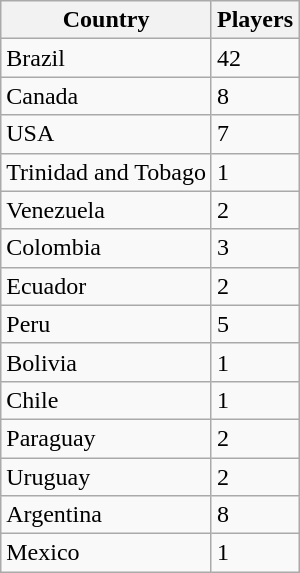<table class="wikitable sortable">
<tr>
<th>Country</th>
<th>Players</th>
</tr>
<tr>
<td>Brazil</td>
<td>42</td>
</tr>
<tr>
<td>Canada</td>
<td>8</td>
</tr>
<tr>
<td>USA</td>
<td>7</td>
</tr>
<tr>
<td>Trinidad and Tobago</td>
<td>1</td>
</tr>
<tr>
<td>Venezuela</td>
<td>2</td>
</tr>
<tr>
<td>Colombia</td>
<td>3</td>
</tr>
<tr>
<td>Ecuador</td>
<td>2</td>
</tr>
<tr>
<td>Peru</td>
<td>5</td>
</tr>
<tr>
<td>Bolivia</td>
<td>1</td>
</tr>
<tr>
<td>Chile</td>
<td>1</td>
</tr>
<tr>
<td>Paraguay</td>
<td>2</td>
</tr>
<tr>
<td>Uruguay</td>
<td>2</td>
</tr>
<tr>
<td>Argentina</td>
<td>8</td>
</tr>
<tr>
<td>Mexico</td>
<td>1</td>
</tr>
</table>
